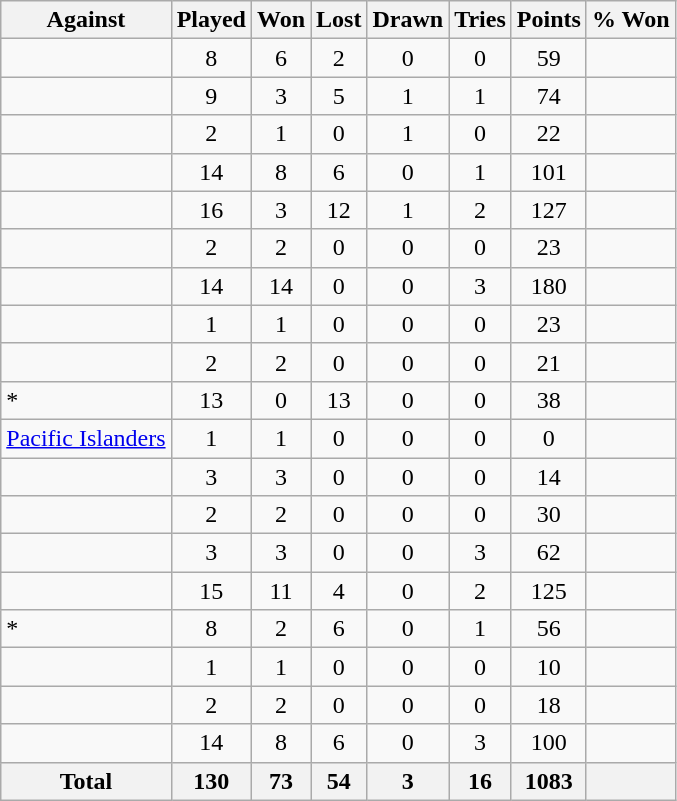<table class="sortable wikitable" style="text-align:center;">
<tr>
<th>Against</th>
<th>Played</th>
<th>Won</th>
<th>Lost</th>
<th>Drawn</th>
<th>Tries</th>
<th>Points</th>
<th>% Won</th>
</tr>
<tr>
<td style="text-align:left;"></td>
<td>8</td>
<td>6</td>
<td>2</td>
<td>0</td>
<td>0</td>
<td>59</td>
<td></td>
</tr>
<tr>
<td style="text-align:left;"></td>
<td>9</td>
<td>3</td>
<td>5</td>
<td>1</td>
<td>1</td>
<td>74</td>
<td></td>
</tr>
<tr>
<td style="text-align:left;"></td>
<td>2</td>
<td>1</td>
<td>0</td>
<td>1</td>
<td>0</td>
<td>22</td>
<td></td>
</tr>
<tr>
<td style="text-align:left;"></td>
<td>14</td>
<td>8</td>
<td>6</td>
<td>0</td>
<td>1</td>
<td>101</td>
<td></td>
</tr>
<tr>
<td style="text-align:left;"></td>
<td>16</td>
<td>3</td>
<td>12</td>
<td>1</td>
<td>2</td>
<td>127</td>
<td></td>
</tr>
<tr>
<td style="text-align:left;"></td>
<td>2</td>
<td>2</td>
<td>0</td>
<td>0</td>
<td>0</td>
<td>23</td>
<td></td>
</tr>
<tr>
<td style="text-align:left;"></td>
<td>14</td>
<td>14</td>
<td>0</td>
<td>0</td>
<td>3</td>
<td>180</td>
<td></td>
</tr>
<tr>
<td style="text-align:left;"></td>
<td>1</td>
<td>1</td>
<td>0</td>
<td>0</td>
<td>0</td>
<td>23</td>
<td></td>
</tr>
<tr>
<td style="text-align:left;"></td>
<td>2</td>
<td>2</td>
<td>0</td>
<td>0</td>
<td>0</td>
<td>21</td>
<td></td>
</tr>
<tr>
<td style="text-align:left;">*</td>
<td>13</td>
<td>0</td>
<td>13</td>
<td>0</td>
<td>0</td>
<td>38</td>
<td></td>
</tr>
<tr>
<td style="text-align:left;"><a href='#'>Pacific Islanders</a></td>
<td>1</td>
<td>1</td>
<td>0</td>
<td>0</td>
<td>0</td>
<td>0</td>
<td></td>
</tr>
<tr>
<td style="text-align:left;"></td>
<td>3</td>
<td>3</td>
<td>0</td>
<td>0</td>
<td>0</td>
<td>14</td>
<td></td>
</tr>
<tr>
<td style="text-align:left;"></td>
<td>2</td>
<td>2</td>
<td>0</td>
<td>0</td>
<td>0</td>
<td>30</td>
<td></td>
</tr>
<tr>
<td style="text-align:left;"></td>
<td>3</td>
<td>3</td>
<td>0</td>
<td>0</td>
<td>3</td>
<td>62</td>
<td></td>
</tr>
<tr>
<td style="text-align:left;"></td>
<td>15</td>
<td>11</td>
<td>4</td>
<td>0</td>
<td>2</td>
<td>125</td>
<td></td>
</tr>
<tr>
<td style="text-align:left;">*</td>
<td>8</td>
<td>2</td>
<td>6</td>
<td>0</td>
<td>1</td>
<td>56</td>
<td></td>
</tr>
<tr>
<td style="text-align:left;"></td>
<td>1</td>
<td>1</td>
<td>0</td>
<td>0</td>
<td>0</td>
<td>10</td>
<td></td>
</tr>
<tr>
<td style="text-align:left;"></td>
<td>2</td>
<td>2</td>
<td>0</td>
<td>0</td>
<td>0</td>
<td>18</td>
<td></td>
</tr>
<tr>
<td style="text-align:left;"></td>
<td>14</td>
<td>8</td>
<td>6</td>
<td>0</td>
<td>3</td>
<td>100</td>
<td></td>
</tr>
<tr class="sortbottom">
<th>Total</th>
<th>130</th>
<th>73</th>
<th>54</th>
<th>3</th>
<th>16</th>
<th>1083</th>
<th></th>
</tr>
</table>
